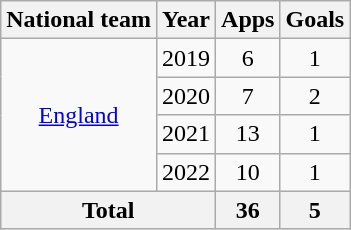<table class="wikitable" style="text-align: center;">
<tr>
<th>National team</th>
<th>Year</th>
<th>Apps</th>
<th>Goals</th>
</tr>
<tr>
<td rowspan="4"><a href='#'>England</a></td>
<td>2019</td>
<td>6</td>
<td>1</td>
</tr>
<tr>
<td>2020</td>
<td>7</td>
<td>2</td>
</tr>
<tr>
<td>2021</td>
<td>13</td>
<td>1</td>
</tr>
<tr>
<td>2022</td>
<td>10</td>
<td>1</td>
</tr>
<tr>
<th colspan="2">Total</th>
<th>36</th>
<th>5</th>
</tr>
</table>
